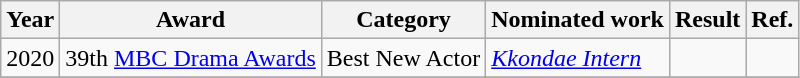<table class="wikitable">
<tr>
<th>Year</th>
<th>Award</th>
<th>Category</th>
<th>Nominated work</th>
<th>Result</th>
<th>Ref.</th>
</tr>
<tr>
<td>2020</td>
<td>39th <a href='#'>MBC Drama Awards</a></td>
<td>Best New Actor</td>
<td><em><a href='#'>Kkondae Intern</a></em></td>
<td></td>
<td></td>
</tr>
<tr>
</tr>
</table>
